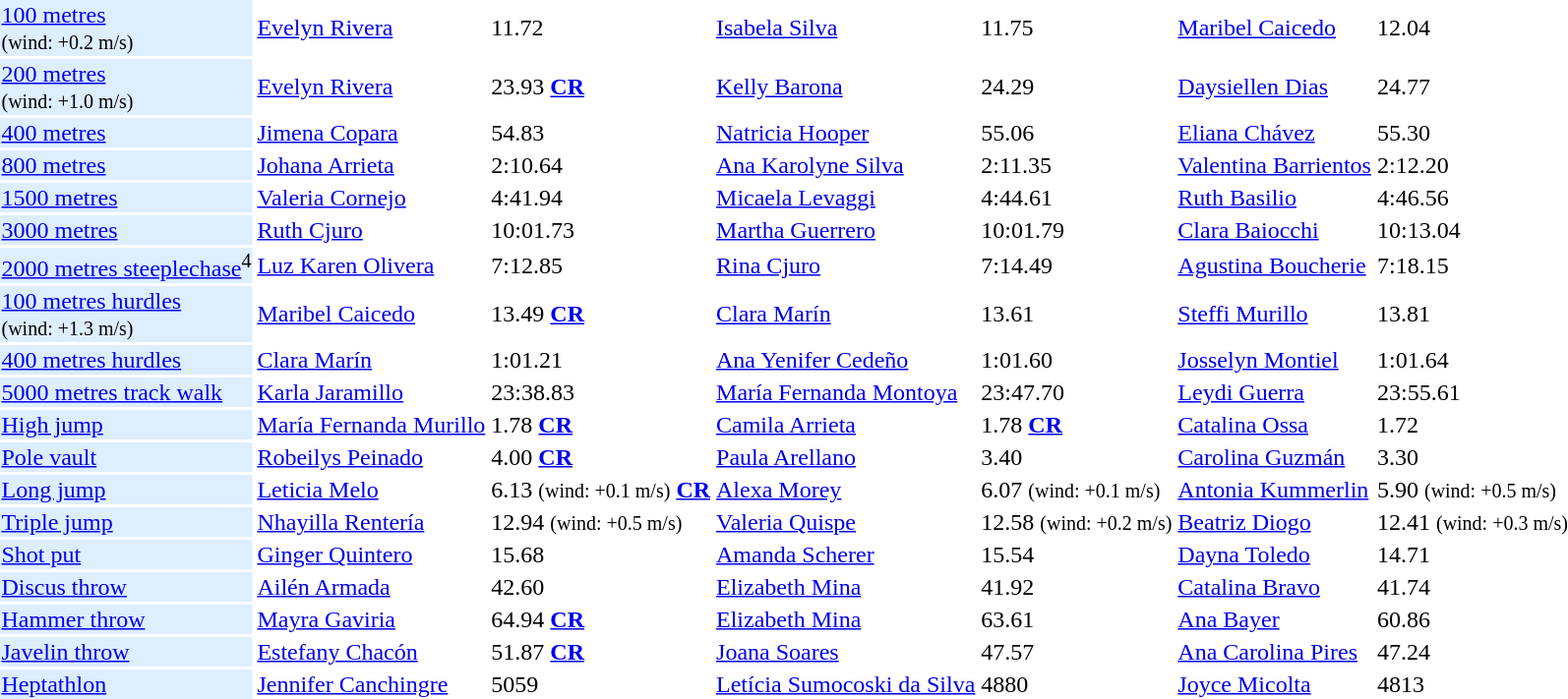<table>
<tr>
<td bgcolor = DDEEFF><a href='#'>100 metres</a> <br><small>(wind: +0.2 m/s)</small></td>
<td align=left><a href='#'>Evelyn Rivera</a><br> </td>
<td>11.72</td>
<td align=left><a href='#'>Isabela Silva</a><br> </td>
<td>11.75</td>
<td align=left><a href='#'>Maribel Caicedo</a><br> </td>
<td>12.04</td>
</tr>
<tr>
<td bgcolor = DDEEFF><a href='#'>200 metres</a> <br><small>(wind: +1.0 m/s)</small></td>
<td align=left><a href='#'>Evelyn Rivera</a><br> </td>
<td>23.93 <strong><a href='#'>CR</a></strong></td>
<td align=left><a href='#'>Kelly Barona</a><br> </td>
<td>24.29</td>
<td align=left><a href='#'>Daysiellen Dias</a><br> </td>
<td>24.77</td>
</tr>
<tr>
<td bgcolor = DDEEFF><a href='#'>400 metres</a></td>
<td align=left><a href='#'>Jimena Copara</a><br> </td>
<td>54.83</td>
<td align=left><a href='#'>Natricia Hooper</a><br> </td>
<td>55.06</td>
<td align=left><a href='#'>Eliana Chávez</a><br> </td>
<td>55.30</td>
</tr>
<tr>
<td bgcolor = DDEEFF><a href='#'>800 metres</a></td>
<td align=left><a href='#'>Johana Arrieta</a><br> </td>
<td>2:10.64</td>
<td align=left><a href='#'>Ana Karolyne Silva</a><br> </td>
<td>2:11.35</td>
<td align=left><a href='#'>Valentina Barrientos</a><br> </td>
<td>2:12.20</td>
</tr>
<tr>
<td bgcolor = DDEEFF><a href='#'>1500 metres</a></td>
<td align=left><a href='#'>Valeria Cornejo</a><br> </td>
<td>4:41.94</td>
<td align=left><a href='#'>Micaela Levaggi</a><br> </td>
<td>4:44.61</td>
<td align=left><a href='#'>Ruth Basilio</a><br> </td>
<td>4:46.56</td>
</tr>
<tr>
<td bgcolor = DDEEFF><a href='#'>3000 metres</a></td>
<td align=left><a href='#'>Ruth Cjuro</a><br> </td>
<td>10:01.73</td>
<td align=left><a href='#'>Martha Guerrero</a><br> </td>
<td>10:01.79</td>
<td align=left><a href='#'>Clara Baiocchi</a><br> </td>
<td>10:13.04</td>
</tr>
<tr>
<td bgcolor = DDEEFF><a href='#'>2000 metres steeplechase</a><sup>4</sup></td>
<td align=left><a href='#'>Luz Karen Olivera</a><br> </td>
<td>7:12.85</td>
<td align=left><a href='#'>Rina Cjuro</a><br> </td>
<td>7:14.49</td>
<td align=left><a href='#'>Agustina Boucherie</a><br> </td>
<td>7:18.15</td>
</tr>
<tr>
<td bgcolor = DDEEFF><a href='#'>100 metres hurdles</a> <br><small>(wind: +1.3 m/s)</small></td>
<td align=left><a href='#'>Maribel Caicedo</a><br> </td>
<td>13.49 <strong><a href='#'>CR</a></strong></td>
<td align=left><a href='#'>Clara Marín</a><br> </td>
<td>13.61</td>
<td align=left><a href='#'>Steffi Murillo</a><br> </td>
<td>13.81</td>
</tr>
<tr>
<td bgcolor = DDEEFF><a href='#'>400 metres hurdles</a></td>
<td align=left><a href='#'>Clara Marín</a><br> </td>
<td>1:01.21</td>
<td align=left><a href='#'>Ana Yenifer Cedeño</a><br> </td>
<td>1:01.60</td>
<td align=left><a href='#'>Josselyn Montiel</a><br> </td>
<td>1:01.64</td>
</tr>
<tr>
<td bgcolor = DDEEFF><a href='#'>5000 metres track walk</a></td>
<td align=left><a href='#'>Karla Jaramillo</a><br> </td>
<td>23:38.83</td>
<td align=left><a href='#'>María Fernanda Montoya</a><br> </td>
<td>23:47.70</td>
<td align=left><a href='#'>Leydi Guerra</a><br> </td>
<td>23:55.61</td>
</tr>
<tr>
<td bgcolor = DDEEFF><a href='#'>High jump</a></td>
<td align=left><a href='#'>María Fernanda Murillo</a><br> </td>
<td>1.78 <strong><a href='#'>CR</a></strong></td>
<td align=left><a href='#'>Camila Arrieta</a><br> </td>
<td>1.78 <strong><a href='#'>CR</a></strong></td>
<td align=left><a href='#'>Catalina Ossa</a><br> </td>
<td>1.72</td>
</tr>
<tr>
<td bgcolor = DDEEFF><a href='#'>Pole vault</a></td>
<td align=left><a href='#'>Robeilys Peinado</a><br> </td>
<td>4.00 <strong><a href='#'>CR</a></strong></td>
<td align=left><a href='#'>Paula Arellano</a><br> </td>
<td>3.40</td>
<td align=left><a href='#'>Carolina Guzmán</a><br> </td>
<td>3.30</td>
</tr>
<tr>
<td bgcolor = DDEEFF><a href='#'>Long jump</a></td>
<td align=left><a href='#'>Leticia Melo</a><br> </td>
<td>6.13 <small>(wind: +0.1 m/s)</small> <strong><a href='#'>CR</a></strong></td>
<td align=left><a href='#'>Alexa Morey</a><br> </td>
<td>6.07 <small>(wind: +0.1 m/s)</small></td>
<td align=left><a href='#'>Antonia Kummerlin</a><br> </td>
<td>5.90 <small>(wind: +0.5 m/s)</small></td>
</tr>
<tr>
<td bgcolor = DDEEFF><a href='#'>Triple jump</a></td>
<td align=left><a href='#'>Nhayilla Rentería</a><br> </td>
<td>12.94 <small>(wind: +0.5 m/s)</small></td>
<td align=left><a href='#'>Valeria Quispe</a><br> </td>
<td>12.58 <small>(wind: +0.2 m/s)</small></td>
<td align=left><a href='#'>Beatriz Diogo</a><br> </td>
<td>12.41 <small>(wind: +0.3 m/s)</small></td>
</tr>
<tr>
<td bgcolor = DDEEFF><a href='#'>Shot put</a></td>
<td align=left><a href='#'>Ginger Quintero</a><br> </td>
<td>15.68</td>
<td align=left><a href='#'>Amanda Scherer</a><br> </td>
<td>15.54</td>
<td align=left><a href='#'>Dayna Toledo</a><br> </td>
<td>14.71</td>
</tr>
<tr>
<td bgcolor = DDEEFF><a href='#'>Discus throw</a></td>
<td align=left><a href='#'>Ailén Armada</a><br> </td>
<td>42.60</td>
<td align=left><a href='#'>Elizabeth Mina</a><br> </td>
<td>41.92</td>
<td align=left><a href='#'>Catalina Bravo</a><br> </td>
<td>41.74</td>
</tr>
<tr>
<td bgcolor = DDEEFF><a href='#'>Hammer throw</a></td>
<td align=left><a href='#'>Mayra Gaviria</a><br> </td>
<td>64.94 <strong><a href='#'>CR</a></strong></td>
<td align=left><a href='#'>Elizabeth Mina</a><br> </td>
<td>63.61</td>
<td align=left><a href='#'>Ana Bayer</a><br> </td>
<td>60.86</td>
</tr>
<tr>
<td bgcolor = DDEEFF><a href='#'>Javelin throw</a></td>
<td align=left><a href='#'>Estefany Chacón</a><br> </td>
<td>51.87 <strong><a href='#'>CR</a></strong></td>
<td align=left><a href='#'>Joana Soares</a><br> </td>
<td>47.57</td>
<td align=left><a href='#'>Ana Carolina Pires</a><br> </td>
<td>47.24</td>
</tr>
<tr>
<td bgcolor = DDEEFF><a href='#'>Heptathlon</a></td>
<td align=left><a href='#'>Jennifer Canchingre</a><br> </td>
<td>5059</td>
<td align=left><a href='#'>Letícia Sumocoski da Silva</a><br> </td>
<td>4880</td>
<td align=left><a href='#'>Joyce Micolta</a><br> </td>
<td>4813</td>
</tr>
</table>
